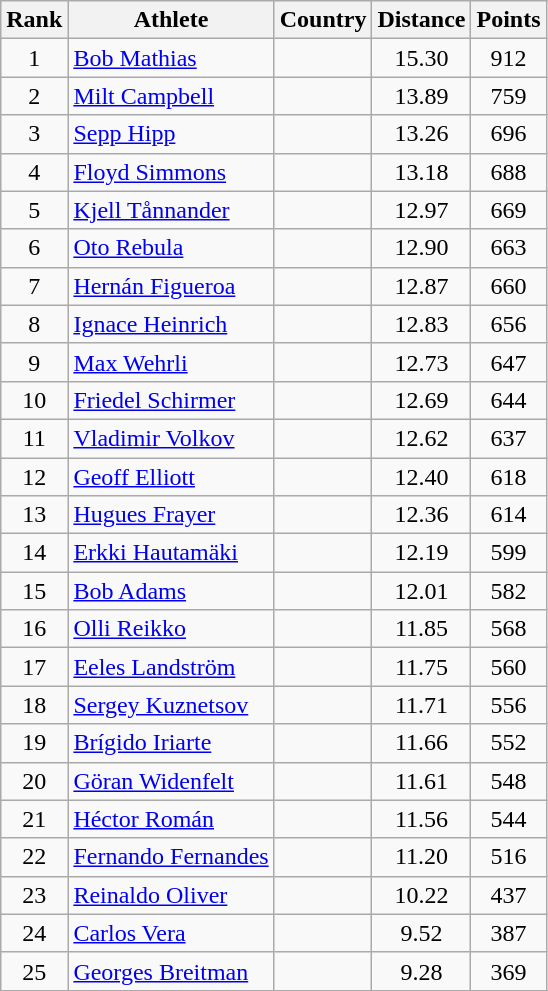<table class="wikitable sortable" style="text-align:center">
<tr>
<th>Rank</th>
<th>Athlete</th>
<th>Country</th>
<th>Distance</th>
<th>Points</th>
</tr>
<tr>
<td>1</td>
<td align=left><a href='#'>Bob Mathias</a></td>
<td align=left></td>
<td>15.30</td>
<td>912</td>
</tr>
<tr>
<td>2</td>
<td align=left><a href='#'>Milt Campbell</a></td>
<td align=left></td>
<td>13.89</td>
<td>759</td>
</tr>
<tr>
<td>3</td>
<td align=left><a href='#'>Sepp Hipp</a></td>
<td align=left></td>
<td>13.26</td>
<td>696</td>
</tr>
<tr>
<td>4</td>
<td align=left><a href='#'>Floyd Simmons</a></td>
<td align=left></td>
<td>13.18</td>
<td>688</td>
</tr>
<tr>
<td>5</td>
<td align=left><a href='#'>Kjell Tånnander</a></td>
<td align=left></td>
<td>12.97</td>
<td>669</td>
</tr>
<tr>
<td>6</td>
<td align=left><a href='#'>Oto Rebula</a></td>
<td align=left></td>
<td>12.90</td>
<td>663</td>
</tr>
<tr>
<td>7</td>
<td align=left><a href='#'>Hernán Figueroa</a></td>
<td align=left></td>
<td>12.87</td>
<td>660</td>
</tr>
<tr>
<td>8</td>
<td align=left><a href='#'>Ignace Heinrich</a></td>
<td align=left></td>
<td>12.83</td>
<td>656</td>
</tr>
<tr>
<td>9</td>
<td align=left><a href='#'>Max Wehrli</a></td>
<td align=left></td>
<td>12.73</td>
<td>647</td>
</tr>
<tr>
<td>10</td>
<td align=left><a href='#'>Friedel Schirmer</a></td>
<td align=left></td>
<td>12.69</td>
<td>644</td>
</tr>
<tr>
<td>11</td>
<td align=left><a href='#'>Vladimir Volkov</a></td>
<td align=left></td>
<td>12.62</td>
<td>637</td>
</tr>
<tr>
<td>12</td>
<td align=left><a href='#'>Geoff Elliott</a></td>
<td align=left></td>
<td>12.40</td>
<td>618</td>
</tr>
<tr>
<td>13</td>
<td align=left><a href='#'>Hugues Frayer</a></td>
<td align=left></td>
<td>12.36</td>
<td>614</td>
</tr>
<tr>
<td>14</td>
<td align=left><a href='#'>Erkki Hautamäki</a></td>
<td align=left></td>
<td>12.19</td>
<td>599</td>
</tr>
<tr>
<td>15</td>
<td align=left><a href='#'>Bob Adams</a></td>
<td align=left></td>
<td>12.01</td>
<td>582</td>
</tr>
<tr>
<td>16</td>
<td align=left><a href='#'>Olli Reikko</a></td>
<td align=left></td>
<td>11.85</td>
<td>568</td>
</tr>
<tr>
<td>17</td>
<td align=left><a href='#'>Eeles Landström</a></td>
<td align=left></td>
<td>11.75</td>
<td>560</td>
</tr>
<tr>
<td>18</td>
<td align=left><a href='#'>Sergey Kuznetsov</a></td>
<td align=left></td>
<td>11.71</td>
<td>556</td>
</tr>
<tr>
<td>19</td>
<td align=left><a href='#'>Brígido Iriarte</a></td>
<td align=left></td>
<td>11.66</td>
<td>552</td>
</tr>
<tr>
<td>20</td>
<td align=left><a href='#'>Göran Widenfelt</a></td>
<td align=left></td>
<td>11.61</td>
<td>548</td>
</tr>
<tr>
<td>21</td>
<td align=left><a href='#'>Héctor Román</a></td>
<td align=left></td>
<td>11.56</td>
<td>544</td>
</tr>
<tr>
<td>22</td>
<td align=left><a href='#'>Fernando Fernandes</a></td>
<td align=left></td>
<td>11.20</td>
<td>516</td>
</tr>
<tr>
<td>23</td>
<td align=left><a href='#'>Reinaldo Oliver</a></td>
<td align=left></td>
<td>10.22</td>
<td>437</td>
</tr>
<tr>
<td>24</td>
<td align=left><a href='#'>Carlos Vera</a></td>
<td align=left></td>
<td>9.52</td>
<td>387</td>
</tr>
<tr>
<td>25</td>
<td align=left><a href='#'>Georges Breitman</a></td>
<td align=left></td>
<td>9.28</td>
<td>369</td>
</tr>
</table>
